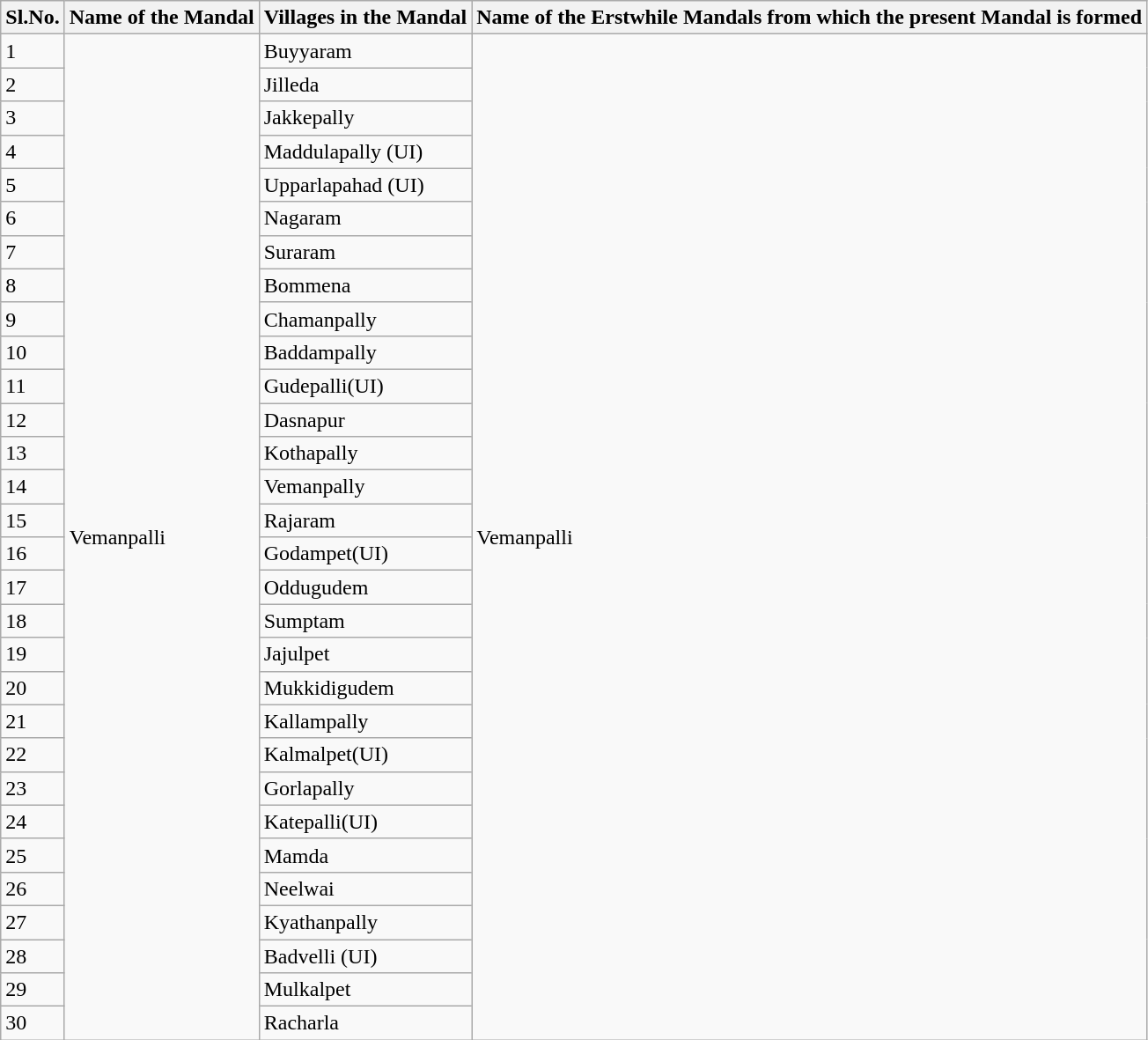<table class="wikitable">
<tr>
<th>Sl.No.</th>
<th>Name of the Mandal</th>
<th>Villages in the Mandal</th>
<th>Name of the Erstwhile Mandals from which the present Mandal is formed</th>
</tr>
<tr>
<td>1</td>
<td rowspan="30">Vemanpalli</td>
<td>Buyyaram</td>
<td rowspan="30">Vemanpalli</td>
</tr>
<tr>
<td>2</td>
<td>Jilleda</td>
</tr>
<tr>
<td>3</td>
<td>Jakkepally</td>
</tr>
<tr>
<td>4</td>
<td>Maddulapally (UI)</td>
</tr>
<tr>
<td>5</td>
<td>Upparlapahad (UI)</td>
</tr>
<tr>
<td>6</td>
<td>Nagaram</td>
</tr>
<tr>
<td>7</td>
<td>Suraram</td>
</tr>
<tr>
<td>8</td>
<td>Bommena</td>
</tr>
<tr>
<td>9</td>
<td>Chamanpally</td>
</tr>
<tr>
<td>10</td>
<td>Baddampally</td>
</tr>
<tr>
<td>11</td>
<td>Gudepalli(UI)</td>
</tr>
<tr>
<td>12</td>
<td>Dasnapur</td>
</tr>
<tr>
<td>13</td>
<td>Kothapally</td>
</tr>
<tr>
<td>14</td>
<td>Vemanpally</td>
</tr>
<tr>
<td>15</td>
<td>Rajaram</td>
</tr>
<tr>
<td>16</td>
<td>Godampet(UI)</td>
</tr>
<tr>
<td>17</td>
<td>Oddugudem</td>
</tr>
<tr>
<td>18</td>
<td>Sumptam</td>
</tr>
<tr>
<td>19</td>
<td>Jajulpet</td>
</tr>
<tr>
<td>20</td>
<td>Mukkidigudem</td>
</tr>
<tr>
<td>21</td>
<td>Kallampally</td>
</tr>
<tr>
<td>22</td>
<td>Kalmalpet(UI)</td>
</tr>
<tr>
<td>23</td>
<td>Gorlapally</td>
</tr>
<tr>
<td>24</td>
<td>Katepalli(UI)</td>
</tr>
<tr>
<td>25</td>
<td>Mamda</td>
</tr>
<tr>
<td>26</td>
<td>Neelwai</td>
</tr>
<tr>
<td>27</td>
<td>Kyathanpally</td>
</tr>
<tr>
<td>28</td>
<td>Badvelli (UI)</td>
</tr>
<tr>
<td>29</td>
<td>Mulkalpet</td>
</tr>
<tr>
<td>30</td>
<td>Racharla</td>
</tr>
</table>
